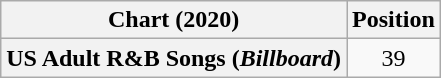<table class="wikitable plainrowheaders">
<tr>
<th scope="col">Chart (2020)</th>
<th scope="col">Position</th>
</tr>
<tr>
<th scope="row">US Adult R&B Songs (<em>Billboard</em>)</th>
<td align="center">39</td>
</tr>
</table>
